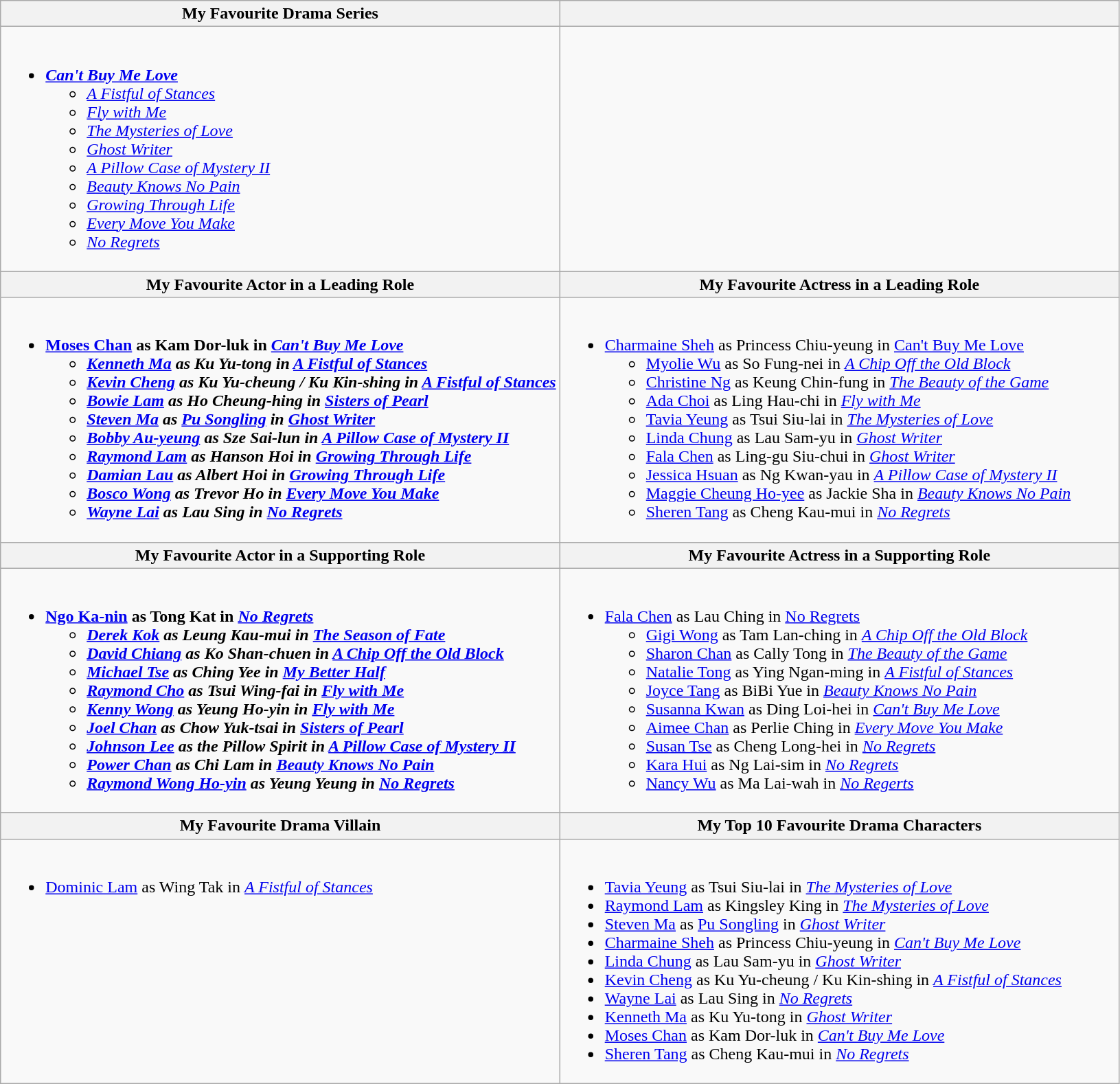<table class="wikitable">
<tr>
<th style="width:50%;">My Favourite Drama Series</th>
<th style="width:50%;"></th>
</tr>
<tr>
<td valign="top"><br><ul><li><strong><em><a href='#'>Can't Buy Me Love</a></em></strong><ul><li><em><a href='#'>A Fistful of Stances</a></em></li><li><em><a href='#'>Fly with Me</a></em></li><li><em><a href='#'>The Mysteries of Love</a></em></li><li><em><a href='#'>Ghost Writer</a></em></li><li><em><a href='#'>A Pillow Case of Mystery II</a></em></li><li><em><a href='#'>Beauty Knows No Pain</a></em></li><li><em><a href='#'>Growing Through Life</a></em></li><li><em><a href='#'>Every Move You Make</a></em></li><li><em><a href='#'>No Regrets</a></em></li></ul></li></ul></td>
<td valign="top"></td>
</tr>
<tr>
<th style="width:50%;">My Favourite Actor in a Leading Role</th>
<th style="width:50%;">My Favourite Actress in a Leading Role</th>
</tr>
<tr>
<td valign="top"><br><ul><li><strong><a href='#'>Moses Chan</a> as Kam Dor-luk in <em><a href='#'>Can't Buy Me Love</a><strong><em><ul><li><a href='#'>Kenneth Ma</a> as Ku Yu-tong in </em><a href='#'>A Fistful of Stances</a><em></li><li><a href='#'>Kevin Cheng</a> as Ku Yu-cheung / Ku Kin-shing in </em><a href='#'>A Fistful of Stances</a><em></li><li><a href='#'>Bowie Lam</a> as Ho Cheung-hing in </em><a href='#'>Sisters of Pearl</a><em></li><li><a href='#'>Steven Ma</a> as <a href='#'>Pu Songling</a> in </em><a href='#'>Ghost Writer</a><em></li><li><a href='#'>Bobby Au-yeung</a> as Sze Sai-lun in </em><a href='#'>A Pillow Case of Mystery II</a><em></li><li><a href='#'>Raymond Lam</a> as Hanson Hoi in </em><a href='#'>Growing Through Life</a><em></li><li><a href='#'>Damian Lau</a> as Albert Hoi in </em><a href='#'>Growing Through Life</a><em></li><li><a href='#'>Bosco Wong</a> as Trevor Ho in </em><a href='#'>Every Move You Make</a><em></li><li><a href='#'>Wayne Lai</a> as Lau Sing in </em><a href='#'>No Regrets</a><em></li></ul></li></ul></td>
<td valign="top"><br><ul><li></strong><a href='#'>Charmaine Sheh</a> as Princess Chiu-yeung in </em><a href='#'>Can't Buy Me Love</a></em></strong><ul><li><a href='#'>Myolie Wu</a> as So Fung-nei in <em><a href='#'>A Chip Off the Old Block</a></em></li><li><a href='#'>Christine Ng</a> as Keung Chin-fung in <em><a href='#'>The Beauty of the Game</a></em></li><li><a href='#'>Ada Choi</a> as Ling Hau-chi in <em><a href='#'>Fly with Me</a></em></li><li><a href='#'>Tavia Yeung</a> as Tsui Siu-lai in <em><a href='#'>The Mysteries of Love</a></em></li><li><a href='#'>Linda Chung</a> as Lau Sam-yu in <em><a href='#'>Ghost Writer</a></em></li><li><a href='#'>Fala Chen</a> as Ling-gu Siu-chui in <em><a href='#'>Ghost Writer</a></em></li><li><a href='#'>Jessica Hsuan</a> as Ng Kwan-yau in <em><a href='#'>A Pillow Case of Mystery II</a></em></li><li><a href='#'>Maggie Cheung Ho-yee</a> as Jackie Sha in <em><a href='#'>Beauty Knows No Pain</a></em></li><li><a href='#'>Sheren Tang</a> as Cheng Kau-mui in <em><a href='#'>No Regrets</a></em></li></ul></li></ul></td>
</tr>
<tr>
<th style="width:50%;">My Favourite Actor in a Supporting Role</th>
<th style="width:50%;">My Favourite Actress in a Supporting Role</th>
</tr>
<tr>
<td valign="top"><br><ul><li><strong><a href='#'>Ngo Ka-nin</a> as Tong Kat in <em><a href='#'>No Regrets</a><strong><em><ul><li><a href='#'>Derek Kok</a> as Leung Kau-mui in </em><a href='#'>The Season of Fate</a><em></li><li><a href='#'>David Chiang</a> as Ko Shan-chuen in </em><a href='#'>A Chip Off the Old Block</a><em></li><li><a href='#'>Michael Tse</a> as Ching Yee in </em><a href='#'>My Better Half</a><em></li><li><a href='#'>Raymond Cho</a> as Tsui Wing-fai in </em><a href='#'>Fly with Me</a><em></li><li><a href='#'>Kenny Wong</a> as Yeung Ho-yin in </em><a href='#'>Fly with Me</a><em></li><li><a href='#'>Joel Chan</a> as Chow Yuk-tsai in </em><a href='#'>Sisters of Pearl</a><em></li><li><a href='#'>Johnson Lee</a> as the Pillow Spirit in </em><a href='#'>A Pillow Case of Mystery II</a><em></li><li><a href='#'>Power Chan</a> as Chi Lam in </em><a href='#'>Beauty Knows No Pain</a><em></li><li><a href='#'>Raymond Wong Ho-yin</a> as Yeung Yeung in </em><a href='#'>No Regrets</a><em></li></ul></li></ul></td>
<td valign="top"><br><ul><li></strong><a href='#'>Fala Chen</a> as Lau Ching in </em><a href='#'>No Regrets</a></em></strong><ul><li><a href='#'>Gigi Wong</a> as Tam Lan-ching in <em><a href='#'>A Chip Off the Old Block</a></em></li><li><a href='#'>Sharon Chan</a> as Cally Tong in <em><a href='#'>The Beauty of the Game</a></em></li><li><a href='#'>Natalie Tong</a> as Ying Ngan-ming in <em><a href='#'>A Fistful of Stances</a></em></li><li><a href='#'>Joyce Tang</a> as BiBi Yue in <em><a href='#'>Beauty Knows No Pain</a></em></li><li><a href='#'>Susanna Kwan</a> as Ding Loi-hei in <em><a href='#'>Can't Buy Me Love</a></em></li><li><a href='#'>Aimee Chan</a> as Perlie Ching in <em><a href='#'>Every Move You Make</a></em></li><li><a href='#'>Susan Tse</a> as Cheng Long-hei in <em><a href='#'>No Regrets</a></em></li><li><a href='#'>Kara Hui</a> as Ng Lai-sim in <em><a href='#'>No Regrets</a></em></li><li><a href='#'>Nancy Wu</a> as Ma Lai-wah in <em><a href='#'>No Regerts</a></em></li></ul></li></ul></td>
</tr>
<tr>
<th style="width:50%;">My Favourite Drama Villain</th>
<th style="width:50%;">My Top 10 Favourite Drama Characters</th>
</tr>
<tr>
<td valign="top"><br><ul><li><a href='#'>Dominic Lam</a> as Wing Tak in <em><a href='#'>A Fistful of Stances</a></em></li></ul></td>
<td valign="top"><br><ul><li><a href='#'>Tavia Yeung</a> as Tsui Siu-lai in <em><a href='#'>The Mysteries of Love</a></em></li><li><a href='#'>Raymond Lam</a> as Kingsley King in <em><a href='#'>The Mysteries of Love</a></em></li><li><a href='#'>Steven Ma</a> as <a href='#'>Pu Songling</a> in <em><a href='#'>Ghost Writer</a></em></li><li><a href='#'>Charmaine Sheh</a> as Princess Chiu-yeung in <em><a href='#'>Can't Buy Me Love</a></em></li><li><a href='#'>Linda Chung</a> as Lau Sam-yu in <em><a href='#'>Ghost Writer</a></em></li><li><a href='#'>Kevin Cheng</a> as Ku Yu-cheung / Ku Kin-shing in <em><a href='#'>A Fistful of Stances</a></em></li><li><a href='#'>Wayne Lai</a> as Lau Sing in <em><a href='#'>No Regrets</a></em></li><li><a href='#'>Kenneth Ma</a> as Ku Yu-tong in <em><a href='#'>Ghost Writer</a></em></li><li><a href='#'>Moses Chan</a> as Kam Dor-luk in <em><a href='#'>Can't Buy Me Love</a></em></li><li><a href='#'>Sheren Tang</a> as Cheng Kau-mui in <em><a href='#'>No Regrets</a></em></li></ul></td>
</tr>
</table>
